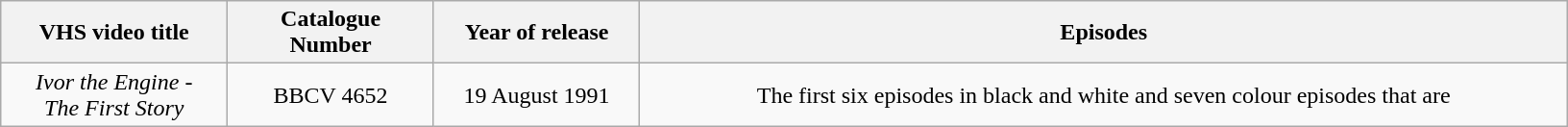<table class="wikitable">
<tr>
<th width="11%">VHS video title</th>
<th width="10%">Catalogue<br>Number</th>
<th width="10%">Year of release</th>
<th width="45%">Episodes</th>
</tr>
<tr>
<td align="center"><em>Ivor the Engine -<br>The First Story</em></td>
<td align="center">BBCV 4652</td>
<td align="center">19 August 1991</td>
<td align="center">The first six episodes in black and white and seven colour episodes that are<br></td>
</tr>
</table>
